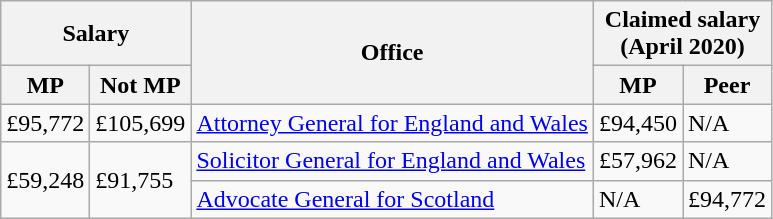<table class="wikitable">
<tr>
<th colspan="2">Salary</th>
<th rowspan="2">Office</th>
<th colspan="2">Claimed salary<br>(April 2020)</th>
</tr>
<tr>
<th>MP</th>
<th>Not MP</th>
<th>MP</th>
<th>Peer</th>
</tr>
<tr>
<td>£95,772</td>
<td>£105,699</td>
<td><a href='#'>Attorney General for England and Wales</a></td>
<td>£94,450</td>
<td>N/A</td>
</tr>
<tr>
<td rowspan="2">£59,248</td>
<td rowspan="2">£91,755</td>
<td><a href='#'>Solicitor General for England and Wales</a></td>
<td>£57,962</td>
<td>N/A</td>
</tr>
<tr>
<td><a href='#'>Advocate General for Scotland</a></td>
<td>N/A</td>
<td>£94,772</td>
</tr>
</table>
